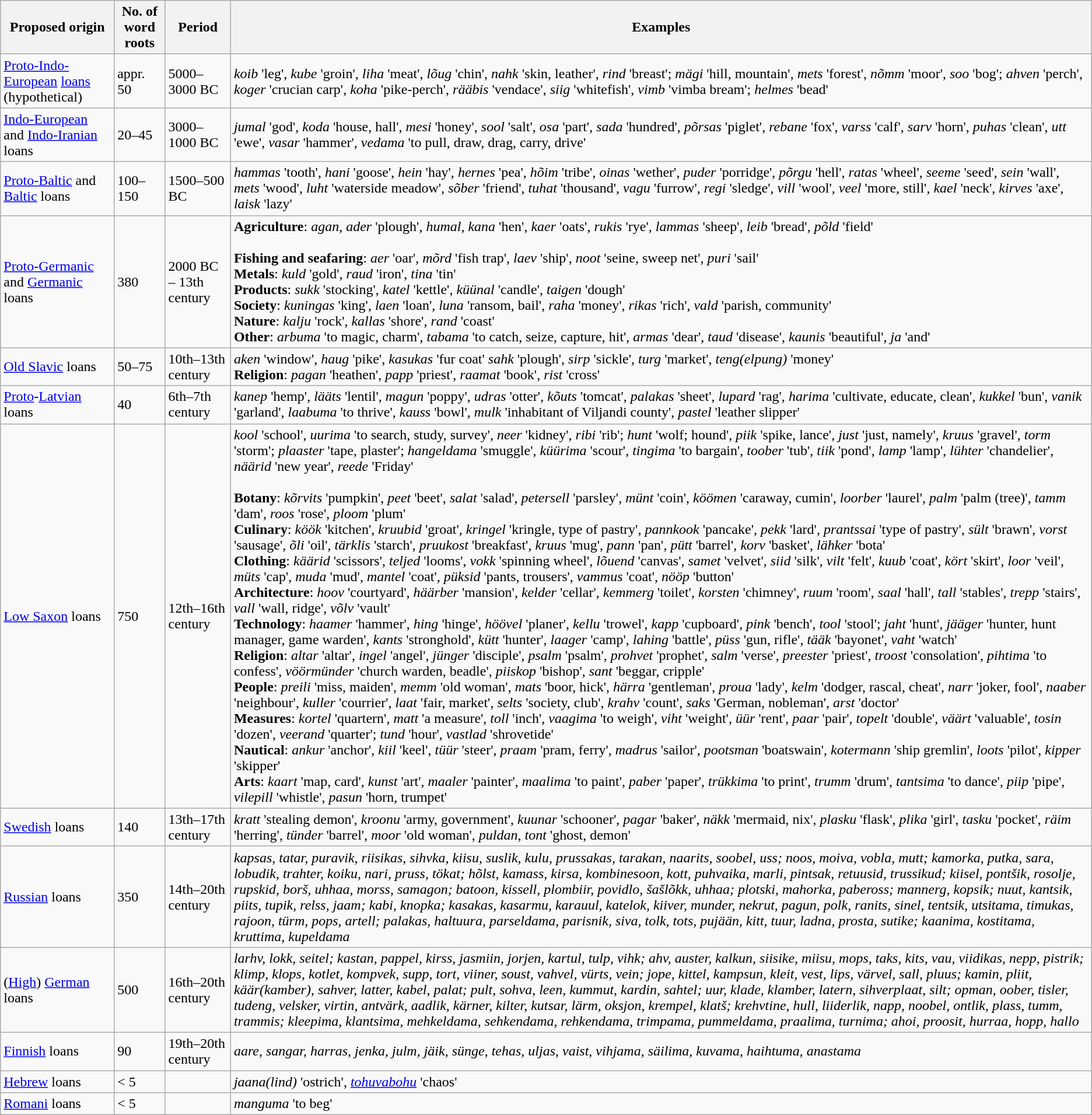<table class="wikitable">
<tr>
<th>Proposed origin</th>
<th>No. of word roots</th>
<th>Period</th>
<th>Examples</th>
</tr>
<tr>
<td><a href='#'>Proto-Indo-European</a> <a href='#'>loans</a> (hypothetical)</td>
<td>appr. 50</td>
<td>5000–3000 BC</td>
<td><em>koib</em> 'leg', <em>kube</em> 'groin', <em>liha</em> 'meat', <em>lõug</em> 'chin', <em>nahk</em> 'skin, leather', <em>rind</em> 'breast'; <em>mägi</em> 'hill, mountain', <em>mets</em> 'forest', <em>nõmm</em> 'moor', <em>soo</em> 'bog'; <em>ahven</em> 'perch', <em>koger</em> 'crucian carp', <em>koha</em> 'pike-perch', <em>rääbis</em> 'vendace', <em>siig</em> 'whitefish', <em>vimb</em> 'vimba bream'; <em>helmes</em> 'bead'</td>
</tr>
<tr>
<td><a href='#'>Indo-European</a> and <a href='#'>Indo-Iranian</a> loans</td>
<td>20–45</td>
<td>3000–1000 BC</td>
<td><em>jumal</em> 'god', <em>koda</em> 'house, hall', <em>mesi</em> 'honey', <em>sool</em> 'salt', <em>osa</em> 'part', <em>sada</em> 'hundred', <em>põrsas</em> 'piglet', <em>rebane</em> 'fox', <em>varss</em> 'calf', <em>sarv</em> 'horn', <em>puhas</em> 'clean', <em>utt</em> 'ewe', <em>vasar</em> 'hammer', <em>vedama</em> 'to pull, draw, drag, carry, drive'</td>
</tr>
<tr>
<td><a href='#'>Proto-Baltic</a> and <a href='#'>Baltic</a> loans</td>
<td>100–150</td>
<td>1500–500 BC</td>
<td><em>hammas</em> 'tooth', <em>hani</em> 'goose', <em>hein</em> 'hay', <em>hernes</em> 'pea', <em>hõim</em> 'tribe', <em>oinas</em> 'wether', <em>puder</em> 'porridge', <em>põrgu</em> 'hell', <em>ratas</em> 'wheel', <em>seeme</em> 'seed', <em>sein</em> 'wall', <em>mets</em> 'wood', <em>luht</em> 'waterside meadow', <em>sõber</em> 'friend', <em>tuhat</em> 'thousand', <em>vagu</em> 'furrow', <em>regi</em> 'sledge', <em>vill</em> 'wool', <em>veel</em> 'more, still', <em>kael</em> 'neck', <em>kirves</em> 'axe', <em>laisk</em> 'lazy'</td>
</tr>
<tr>
<td><a href='#'>Proto-Germanic</a> and <a href='#'>Germanic</a> loans</td>
<td>380</td>
<td>2000 BC – 13th century</td>
<td><strong>Agriculture</strong>: <em>agan</em>, <em>ader</em> 'plough', <em>humal</em>, <em>kana</em> 'hen', <em>kaer</em> 'oats', <em>rukis</em> 'rye', <em>lammas</em> 'sheep', <em>leib</em> 'bread', <em>põld</em> 'field'<br><br><strong>Fishing and seafaring</strong>: <em>aer</em> 'oar', <em>mõrd</em> 'fish trap', <em>laev</em> 'ship', <em>noot</em> 'seine, sweep net', <em>puri</em> 'sail'<br>
<strong>Metals</strong>: <em>kuld</em> 'gold', <em>raud</em> 'iron', <em>tina</em> 'tin'<br>
<strong>Products</strong>: <em>sukk</em> 'stocking', <em>katel</em> 'kettle', <em>küünal</em> 'candle', <em>taigen</em> 'dough'<br>
<strong>Society</strong>: <em>kuningas</em> 'king', <em>laen</em> 'loan', <em>luna</em> 'ransom, bail', <em>raha</em> 'money', <em>rikas</em> 'rich', <em>vald</em> 'parish, community'<br>
<strong>Nature</strong>: <em>kalju</em> 'rock', <em>kallas</em> 'shore', <em>rand</em> 'coast'<br>
<strong>Other</strong>: <em>arbuma</em> 'to magic, charm', <em>tabama</em> 'to catch, seize, capture, hit', <em>armas</em> 'dear', <em>taud</em> 'disease', <em>kaunis</em> 'beautiful', <em>ja</em> 'and'</td>
</tr>
<tr>
<td><a href='#'>Old Slavic</a> loans</td>
<td>50–75</td>
<td>10th–13th century</td>
<td><em>aken</em> 'window', <em>haug</em> 'pike', <em>kasukas</em> 'fur coat' <em>sahk</em> 'plough', <em>sirp</em> 'sickle', <em>turg</em> 'market', <em>teng(elpung)</em> 'money'<br><strong>Religion</strong>: <em>pagan</em> 'heathen', <em>papp</em> 'priest', <em>raamat</em> 'book', <em>rist</em> 'cross'</td>
</tr>
<tr>
<td><a href='#'>Proto</a>-<a href='#'>Latvian</a> loans</td>
<td>40</td>
<td>6th–7th century</td>
<td><em>kanep</em> 'hemp', <em>lääts</em> 'lentil', <em>magun</em> 'poppy', <em>udras</em> 'otter', <em>kõuts</em> 'tomcat', <em>palakas</em> 'sheet', <em>lupard</em> 'rag', <em>harima</em> 'cultivate, educate, clean', <em>kukkel</em> 'bun', <em>vanik</em> 'garland', <em>laabuma</em> 'to thrive', <em>kauss</em> 'bowl', <em>mulk</em> 'inhabitant of Viljandi county', <em>pastel</em> 'leather slipper'</td>
</tr>
<tr>
<td><a href='#'>Low Saxon</a> loans</td>
<td>750</td>
<td>12th–16th century</td>
<td><em>kool</em> 'school', <em>uurima</em> 'to search, study, survey', <em>neer</em> 'kidney', <em>ribi</em> 'rib'; <em>hunt</em> 'wolf; hound', <em>piik</em> 'spike, lance', <em>just</em> 'just, namely', <em>kruus</em> 'gravel', <em>torm</em> 'storm'; <em>plaaster</em> 'tape, plaster'; <em>hangeldama</em> 'smuggle', <em>küürima</em> 'scour', <em>tingima</em> 'to bargain', <em>toober</em> 'tub', <em>tiik</em> 'pond', <em>lamp</em> 'lamp', <em>lühter</em> 'chandelier', <em>näärid</em> 'new year', <em>reede</em> 'Friday'<br><br><strong>Botany</strong>: <em> kõrvits</em> 'pumpkin', <em>peet</em> 'beet', <em>salat</em> 'salad', <em>petersell</em> 'parsley', <em>münt</em> 'coin', <em>köömen</em> 'caraway, cumin', <em>loorber</em> 'laurel', <em>palm</em> 'palm (tree)', <em>tamm</em> 'dam', <em>roos</em> 'rose', <em>ploom</em> 'plum'<br>
<strong>Culinary</strong>: <em>köök</em> 'kitchen', <em>kruubid</em> 'groat', <em>kringel</em> 'kringle, type of pastry', <em>pannkook</em> 'pancake', <em>pekk</em> 'lard', <em>prantssai</em> 'type of pastry', <em>sült</em> 'brawn', <em>vorst</em> 'sausage', <em>õli</em> 'oil', <em>tärklis</em> 'starch', <em>pruukost</em> 'breakfast', <em>kruus</em> 'mug', <em>pann</em> 'pan', <em>pütt</em> 'barrel', <em>korv</em> 'basket', <em>lähker</em> 'bota'<br>
<strong>Clothing</strong>: <em>käärid</em> 'scissors', <em>teljed</em> 'looms', <em>vokk</em> 'spinning wheel', <em>lõuend</em> 'canvas', <em>samet</em> 'velvet', <em>siid</em> 'silk', <em>vilt</em> 'felt', <em>kuub</em> 'coat', <em>kört</em> 'skirt', <em>loor</em> 'veil', <em>müts</em> 'cap', <em>muda</em> 'mud', <em>mantel</em> 'coat', <em>püksid</em> 'pants, trousers', <em>vammus</em> 'coat', <em>nööp</em> 'button'<br>
<strong>Architecture</strong>: <em>hoov</em> 'courtyard', <em>häärber</em> 'mansion', <em>kelder</em> 'cellar', <em>kemmerg</em> 'toilet', <em>korsten</em> 'chimney', <em>ruum</em> 'room', <em>saal</em> 'hall', <em>tall</em> 'stables', <em>trepp</em> 'stairs', <em>vall</em> 'wall, ridge', <em>võlv</em> 'vault'<br>
<strong>Technology</strong>: <em>haamer</em> 'hammer', <em>hing</em> 'hinge', <em>höövel</em> 'planer', <em>kellu</em> 'trowel', <em>kapp</em> 'cupboard', <em>pink</em> 'bench', <em>tool</em> 'stool'; <em>jaht</em> 'hunt', <em>jääger</em> 'hunter, hunt manager, game warden', <em>kants</em> 'stronghold', <em>kütt</em> 'hunter', <em>laager</em> 'camp', <em>lahing</em> 'battle', <em>püss</em> 'gun, rifle', <em>tääk</em> 'bayonet', <em>vaht</em> 'watch'<br>
<strong>Religion</strong>: <em>altar</em> 'altar', <em>ingel</em> 'angel', <em>jünger</em> 'disciple', <em>psalm</em> 'psalm', <em>prohvet</em> 'prophet', <em>salm</em> 'verse', <em>preester</em> 'priest', <em>troost</em> 'consolation', <em>pihtima</em> 'to confess', <em>vöörmünder</em> 'church warden, beadle', <em>piiskop</em> 'bishop', <em>sant</em> 'beggar, cripple'<br>
<strong>People</strong>: <em>preili</em> 'miss, maiden', <em>memm</em> 'old woman', <em>mats</em> 'boor, hick', <em>härra</em> 'gentleman', <em>proua</em> 'lady', <em>kelm</em> 'dodger, rascal, cheat', <em>narr</em> 'joker, fool', <em>naaber</em> 'neighbour', <em>kuller</em> 'courrier', <em>laat</em> 'fair, market', <em>selts</em> 'society, club', <em>krahv</em> 'count', <em>saks</em> 'German, nobleman', <em>arst</em> 'doctor'<br>
<strong>Measures</strong>: <em>kortel</em> 'quartern', <em>matt</em> 'a measure', <em>toll</em> 'inch', <em>vaagima</em> 'to weigh', <em>viht</em> 'weight', <em>üür</em> 'rent', <em>paar</em> 'pair', <em>topelt</em> 'double', <em>väärt</em> 'valuable', <em>tosin</em> 'dozen', <em>veerand</em> 'quarter'; <em>tund</em> 'hour', <em>vastlad</em> 'shrovetide'<br>
<strong>Nautical</strong>: <em>ankur</em> 'anchor', <em>kiil</em> 'keel', <em>tüür</em> 'steer', <em>praam</em> 'pram, ferry', <em>madrus</em> 'sailor', <em>pootsman</em> 'boatswain', <em>kotermann</em> 'ship gremlin', <em>loots</em> 'pilot', <em>kipper</em> 'skipper'<br>
<strong>Arts</strong>: <em>kaart</em> 'map, card', <em>kunst</em> 'art', <em>maaler</em> 'painter', <em>maalima</em> 'to paint', <em>paber</em> 'paper', <em>trükkima</em> 'to print', <em>trumm</em> 'drum', <em>tantsima</em> 'to dance', <em>piip</em> 'pipe', <em>vilepill</em> 'whistle', <em>pasun</em> 'horn, trumpet'</td>
</tr>
<tr>
<td><a href='#'>Swedish</a> loans</td>
<td>140</td>
<td>13th–17th century</td>
<td><em>kratt</em> 'stealing demon', <em>kroonu</em> 'army, government', <em>kuunar</em> 'schooner', <em>pagar</em> 'baker', <em>näkk</em> 'mermaid, nix', <em>plasku</em> 'flask', <em>plika</em> 'girl', <em>tasku</em> 'pocket', <em>räim</em> 'herring', <em>tünder</em> 'barrel', <em>moor</em> 'old woman', <em>puldan</em>, <em>tont</em> 'ghost, demon'</td>
</tr>
<tr>
<td><a href='#'>Russian</a> loans</td>
<td>350</td>
<td>14th–20th century</td>
<td><em>kapsas, tatar, puravik, riisikas, sihvka, kiisu, suslik, kulu, prussakas, tarakan, naarits, soobel, uss; noos, moiva, vobla, mutt; kamorka, putka, sara, lobudik, trahter, koiku, nari, pruss, tökat; hõlst, kamass, kirsa, kombinesoon, kott, puhvaika, marli, pintsak, retuusid, trussikud; kiisel, pontšik, rosolje, rupskid, borš, uhhaa, morss, samagon; batoon, kissell, plombiir, povidlo, šašlõkk, uhhaa; plotski, mahorka, pabeross; mannerg, kopsik; nuut, kantsik, piits, tupik, relss, jaam; kabi, knopka; kasakas, kasarmu, karauul, katelok, kiiver, munder, nekrut, pagun, polk, ranits, sinel, tentsik, utsitama, timukas, rajoon, türm, pops, artell; palakas, haltuura, parseldama, parisnik, siva, tolk, tots, pujään, kitt, tuur, ladna, prosta, sutike; kaanima, kostitama, kruttima, kupeldama</em></td>
</tr>
<tr>
<td>(<a href='#'>High</a>) <a href='#'>German</a> loans</td>
<td>500</td>
<td>16th–20th century</td>
<td><em>larhv, lokk, seitel; kastan, pappel, kirss, jasmiin, jorjen, kartul, tulp, vihk; ahv, auster, kalkun, siisike, miisu, mops, taks, kits, vau, viidikas, nepp, pistrik; klimp, klops, kotlet, kompvek, supp, tort, viiner, soust, vahvel, vürts, vein; jope, kittel, kampsun, kleit, vest, lips, värvel, sall, pluus; kamin, pliit, käär(kamber), sahver, latter, kabel, palat; pult, sohva, leen, kummut, kardin, sahtel; uur, klade, klamber, latern, sihverplaat, silt; opman, oober, tisler, tudeng, velsker, virtin, antvärk, aadlik, kärner, kilter, kutsar, lärm, oksjon, krempel, klatš; krehvtine, hull, liiderlik, napp, noobel, ontlik, plass, tumm, trammis; kleepima, klantsima, mehkeldama, sehkendama, rehkendama, trimpama, pummeldama, praalima, turnima; ahoi, proosit, hurraa, hopp, hallo</em></td>
</tr>
<tr>
<td><a href='#'>Finnish</a> loans</td>
<td>90</td>
<td>19th–20th century</td>
<td><em>aare, sangar, harras, jenka, julm, jäik, sünge, tehas, uljas, vaist, vihjama, säilima, kuvama, haihtuma, anastama</em></td>
</tr>
<tr>
<td><a href='#'>Hebrew</a> loans</td>
<td>< 5</td>
<td> </td>
<td><em>jaana(lind)</em> 'ostrich', <em><a href='#'>tohuvabohu</a></em> 'chaos'</td>
</tr>
<tr>
<td><a href='#'>Romani</a> loans</td>
<td>< 5</td>
<td> </td>
<td><em>manguma</em> 'to beg'</td>
</tr>
</table>
